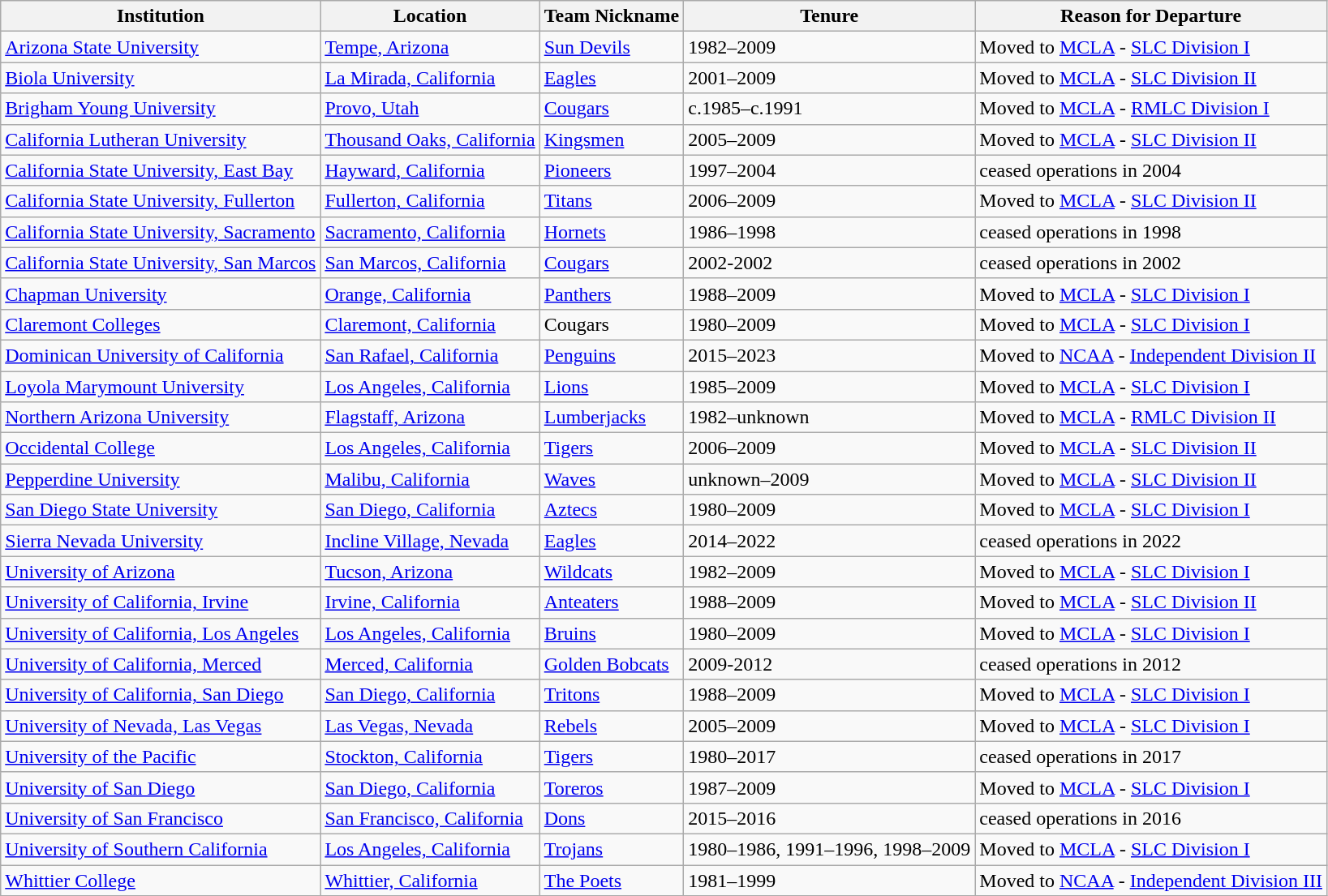<table class="wikitable sortable">
<tr>
<th>Institution</th>
<th>Location</th>
<th>Team Nickname</th>
<th>Tenure</th>
<th>Reason for Departure</th>
</tr>
<tr>
<td><a href='#'>Arizona State University</a></td>
<td><a href='#'>Tempe, Arizona</a></td>
<td><a href='#'>Sun Devils</a></td>
<td>1982–2009</td>
<td>Moved to <a href='#'>MCLA</a> - <a href='#'>SLC Division I</a></td>
</tr>
<tr>
<td><a href='#'>Biola University</a></td>
<td><a href='#'>La Mirada, California</a></td>
<td><a href='#'>Eagles</a></td>
<td>2001–2009</td>
<td>Moved to <a href='#'>MCLA</a> - <a href='#'>SLC Division II</a></td>
</tr>
<tr>
<td><a href='#'>Brigham Young University</a></td>
<td><a href='#'>Provo, Utah</a></td>
<td><a href='#'>Cougars</a></td>
<td>c.1985–c.1991</td>
<td>Moved to <a href='#'>MCLA</a> - <a href='#'>RMLC  Division I</a></td>
</tr>
<tr>
<td><a href='#'>California Lutheran University</a></td>
<td><a href='#'>Thousand Oaks, California</a></td>
<td><a href='#'>Kingsmen</a></td>
<td>2005–2009</td>
<td>Moved to <a href='#'>MCLA</a> - <a href='#'>SLC Division II</a></td>
</tr>
<tr>
<td><a href='#'>California State University, East Bay</a></td>
<td><a href='#'>Hayward, California</a></td>
<td><a href='#'>Pioneers</a></td>
<td>1997–2004</td>
<td>ceased operations in 2004</td>
</tr>
<tr>
<td><a href='#'>California State University, Fullerton</a></td>
<td><a href='#'>Fullerton, California</a></td>
<td><a href='#'>Titans</a></td>
<td>2006–2009</td>
<td>Moved to <a href='#'>MCLA</a> - <a href='#'>SLC Division II</a></td>
</tr>
<tr>
<td><a href='#'>California State University, Sacramento</a></td>
<td><a href='#'>Sacramento, California</a></td>
<td><a href='#'>Hornets</a></td>
<td>1986–1998</td>
<td>ceased operations in 1998</td>
</tr>
<tr>
<td><a href='#'>California State University, San Marcos</a></td>
<td><a href='#'>San Marcos, California</a></td>
<td><a href='#'>Cougars</a></td>
<td>2002-2002</td>
<td>ceased operations in 2002</td>
</tr>
<tr>
<td><a href='#'>Chapman University</a></td>
<td><a href='#'>Orange, California</a></td>
<td><a href='#'>Panthers</a></td>
<td>1988–2009</td>
<td>Moved to <a href='#'>MCLA</a> - <a href='#'>SLC Division I</a></td>
</tr>
<tr>
<td><a href='#'>Claremont Colleges</a></td>
<td><a href='#'>Claremont, California</a></td>
<td>Cougars</td>
<td>1980–2009</td>
<td>Moved to <a href='#'>MCLA</a> - <a href='#'>SLC Division I</a></td>
</tr>
<tr>
<td><a href='#'>Dominican University of California</a></td>
<td><a href='#'>San Rafael, California</a></td>
<td><a href='#'>Penguins</a></td>
<td>2015–2023</td>
<td>Moved to <a href='#'>NCAA</a> - <a href='#'>Independent Division II</a></td>
</tr>
<tr>
<td><a href='#'>Loyola Marymount University</a></td>
<td><a href='#'>Los Angeles, California</a></td>
<td><a href='#'>Lions</a></td>
<td>1985–2009</td>
<td>Moved to <a href='#'>MCLA</a> - <a href='#'>SLC Division I</a></td>
</tr>
<tr>
<td><a href='#'>Northern Arizona University</a></td>
<td><a href='#'>Flagstaff, Arizona</a></td>
<td><a href='#'>Lumberjacks</a></td>
<td>1982–unknown</td>
<td>Moved to <a href='#'>MCLA</a> - <a href='#'>RMLC Division II</a></td>
</tr>
<tr>
<td><a href='#'>Occidental College</a></td>
<td><a href='#'>Los Angeles, California</a></td>
<td><a href='#'>Tigers</a></td>
<td>2006–2009</td>
<td>Moved to <a href='#'>MCLA</a> - <a href='#'>SLC Division II</a></td>
</tr>
<tr>
<td><a href='#'>Pepperdine University</a></td>
<td><a href='#'>Malibu, California</a></td>
<td><a href='#'>Waves</a></td>
<td>unknown–2009</td>
<td>Moved to <a href='#'>MCLA</a> - <a href='#'>SLC Division II</a></td>
</tr>
<tr>
<td><a href='#'>San Diego State University</a></td>
<td><a href='#'>San Diego, California</a></td>
<td><a href='#'>Aztecs</a></td>
<td>1980–2009</td>
<td>Moved to <a href='#'>MCLA</a> - <a href='#'>SLC Division I</a></td>
</tr>
<tr>
<td><a href='#'>Sierra Nevada University</a></td>
<td><a href='#'>Incline Village, Nevada</a></td>
<td><a href='#'>Eagles</a></td>
<td>2014–2022</td>
<td>ceased operations in 2022</td>
</tr>
<tr>
<td><a href='#'>University of Arizona</a></td>
<td><a href='#'>Tucson, Arizona</a></td>
<td><a href='#'>Wildcats</a></td>
<td>1982–2009</td>
<td>Moved to <a href='#'>MCLA</a> - <a href='#'>SLC Division I</a></td>
</tr>
<tr>
<td><a href='#'>University of California, Irvine</a></td>
<td><a href='#'>Irvine, California</a></td>
<td><a href='#'>Anteaters</a></td>
<td>1988–2009</td>
<td>Moved to <a href='#'>MCLA</a> - <a href='#'>SLC Division II</a></td>
</tr>
<tr>
<td><a href='#'>University of California, Los Angeles</a></td>
<td><a href='#'>Los Angeles, California</a></td>
<td><a href='#'>Bruins</a></td>
<td>1980–2009</td>
<td>Moved to <a href='#'>MCLA</a> - <a href='#'>SLC Division I</a></td>
</tr>
<tr>
<td><a href='#'>University of California, Merced</a></td>
<td><a href='#'>Merced, California</a></td>
<td><a href='#'>Golden Bobcats</a></td>
<td>2009-2012</td>
<td>ceased operations in 2012</td>
</tr>
<tr>
<td><a href='#'>University of California, San Diego</a></td>
<td><a href='#'>San Diego, California</a></td>
<td><a href='#'>Tritons</a></td>
<td>1988–2009</td>
<td>Moved to <a href='#'>MCLA</a> - <a href='#'>SLC Division I</a></td>
</tr>
<tr>
<td><a href='#'>University of Nevada, Las Vegas</a></td>
<td><a href='#'>Las Vegas, Nevada</a></td>
<td><a href='#'>Rebels</a></td>
<td>2005–2009</td>
<td>Moved to <a href='#'>MCLA</a> - <a href='#'>SLC Division I</a></td>
</tr>
<tr>
<td><a href='#'>University of the Pacific</a></td>
<td><a href='#'>Stockton, California</a></td>
<td><a href='#'>Tigers</a></td>
<td>1980–2017</td>
<td>ceased operations in 2017</td>
</tr>
<tr>
<td><a href='#'>University of San Diego</a></td>
<td><a href='#'>San Diego, California</a></td>
<td><a href='#'>Toreros</a></td>
<td>1987–2009</td>
<td>Moved to <a href='#'>MCLA</a> - <a href='#'>SLC Division I</a></td>
</tr>
<tr>
<td><a href='#'>University of San Francisco</a></td>
<td><a href='#'>San Francisco, California</a></td>
<td><a href='#'>Dons</a></td>
<td>2015–2016</td>
<td>ceased operations in 2016</td>
</tr>
<tr>
<td><a href='#'>University of Southern California</a></td>
<td><a href='#'>Los Angeles, California</a></td>
<td><a href='#'>Trojans</a></td>
<td>1980–1986, 1991–1996, 1998–2009</td>
<td>Moved to <a href='#'>MCLA</a> - <a href='#'>SLC Division I</a></td>
</tr>
<tr>
<td><a href='#'>Whittier College</a></td>
<td><a href='#'>Whittier, California</a></td>
<td><a href='#'>The Poets</a></td>
<td>1981–1999</td>
<td>Moved to <a href='#'>NCAA</a>  - <a href='#'>Independent Division III</a></td>
</tr>
</table>
